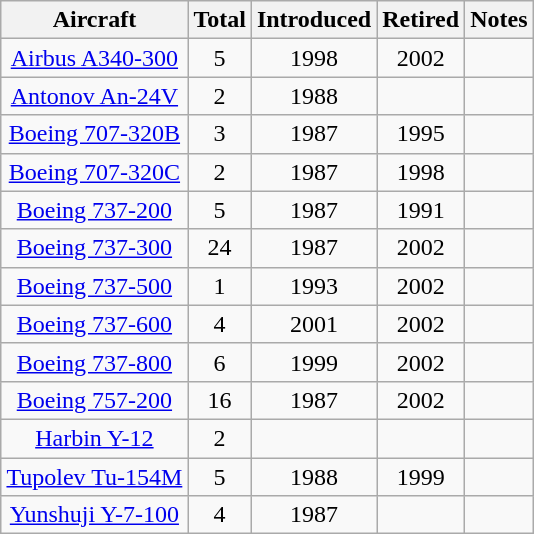<table class="wikitable" style="margin:1em auto; border-collapse:collapse;text-align:center">
<tr>
<th style=>Aircraft</th>
<th style=>Total</th>
<th style=>Introduced</th>
<th style=>Retired</th>
<th style=>Notes</th>
</tr>
<tr>
<td><a href='#'>Airbus A340-300</a></td>
<td>5</td>
<td>1998</td>
<td>2002</td>
<td></td>
</tr>
<tr>
<td><a href='#'>Antonov An-24V</a></td>
<td>2</td>
<td>1988</td>
<td></td>
<td></td>
</tr>
<tr>
<td><a href='#'>Boeing 707-320B</a></td>
<td>3</td>
<td>1987</td>
<td>1995</td>
<td></td>
</tr>
<tr>
<td><a href='#'>Boeing 707-320C</a></td>
<td>2</td>
<td>1987</td>
<td>1998</td>
<td></td>
</tr>
<tr>
<td><a href='#'>Boeing 737-200</a></td>
<td>5</td>
<td>1987</td>
<td>1991</td>
<td></td>
</tr>
<tr>
<td><a href='#'>Boeing 737-300</a></td>
<td>24</td>
<td>1987</td>
<td>2002</td>
<td></td>
</tr>
<tr>
<td><a href='#'>Boeing 737-500</a></td>
<td>1</td>
<td>1993</td>
<td>2002</td>
<td></td>
</tr>
<tr>
<td><a href='#'>Boeing 737-600</a></td>
<td>4</td>
<td>2001</td>
<td>2002</td>
<td></td>
</tr>
<tr>
<td><a href='#'>Boeing 737-800</a></td>
<td>6</td>
<td>1999</td>
<td>2002</td>
<td></td>
</tr>
<tr>
<td><a href='#'>Boeing 757-200</a></td>
<td>16</td>
<td>1987</td>
<td>2002</td>
<td></td>
</tr>
<tr>
<td><a href='#'>Harbin Y-12</a></td>
<td>2</td>
<td></td>
<td></td>
<td></td>
</tr>
<tr>
<td><a href='#'>Tupolev Tu-154M</a></td>
<td>5</td>
<td>1988</td>
<td>1999</td>
<td></td>
</tr>
<tr>
<td><a href='#'>Yunshuji Y-7-100</a></td>
<td>4</td>
<td>1987</td>
<td></td>
<td></td>
</tr>
</table>
